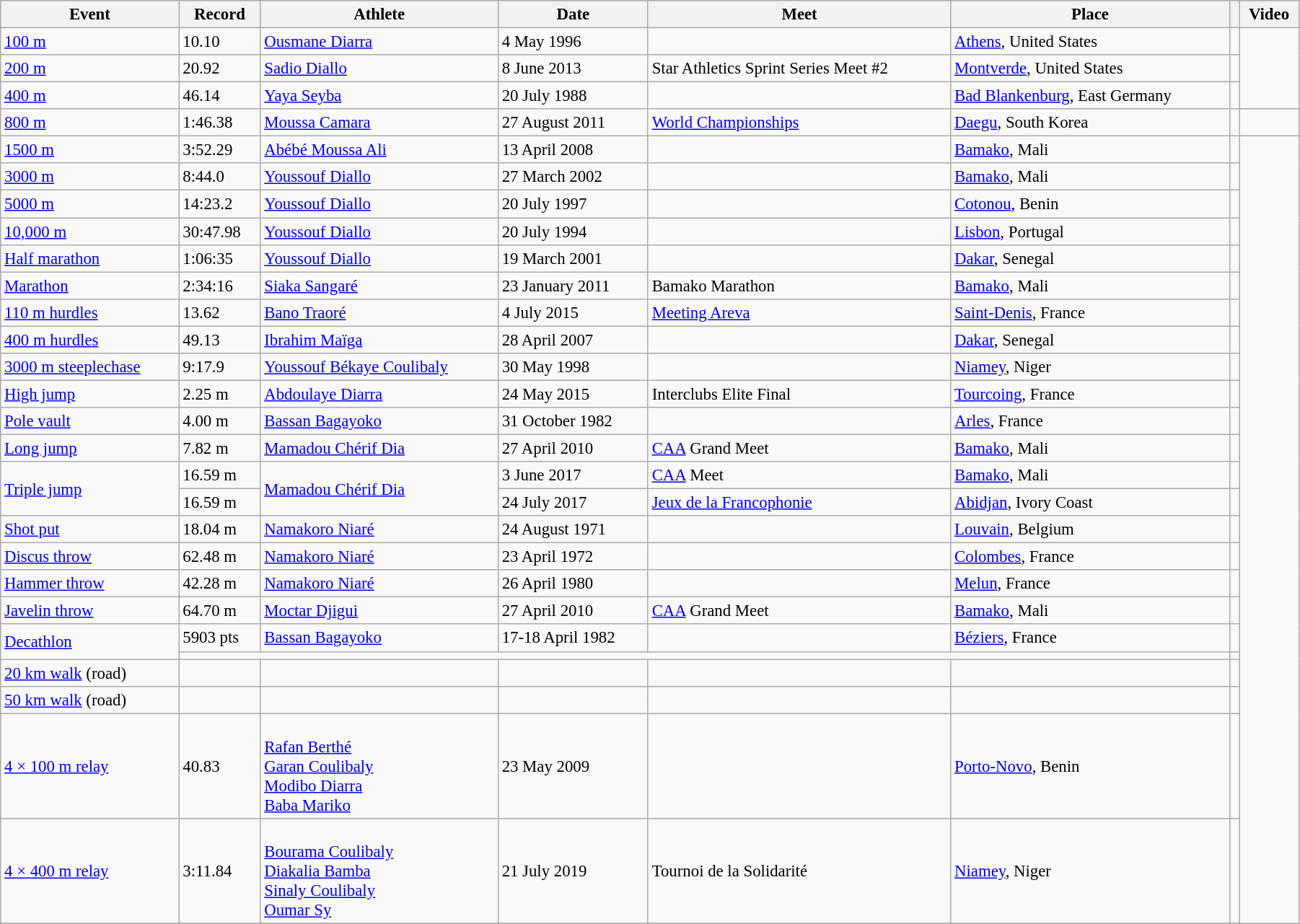<table class="wikitable" style="font-size:95%; width: 95%;">
<tr>
<th>Event</th>
<th>Record</th>
<th>Athlete</th>
<th>Date</th>
<th>Meet</th>
<th>Place</th>
<th></th>
<th>Video</th>
</tr>
<tr>
<td><a href='#'>100 m</a></td>
<td>10.10 </td>
<td><a href='#'>Ousmane Diarra</a></td>
<td>4 May 1996</td>
<td></td>
<td><a href='#'>Athens</a>, United States</td>
<td></td>
</tr>
<tr>
<td><a href='#'>200 m</a></td>
<td>20.92 </td>
<td><a href='#'>Sadio Diallo</a></td>
<td>8 June 2013</td>
<td>Star Athletics Sprint Series Meet #2</td>
<td><a href='#'>Montverde</a>, United States</td>
<td></td>
</tr>
<tr>
<td><a href='#'>400 m</a></td>
<td>46.14</td>
<td><a href='#'>Yaya Seyba</a></td>
<td>20 July 1988</td>
<td></td>
<td><a href='#'>Bad Blankenburg</a>, East Germany</td>
<td></td>
</tr>
<tr>
<td><a href='#'>800 m</a></td>
<td>1:46.38</td>
<td><a href='#'>Moussa Camara</a></td>
<td>27 August 2011</td>
<td><a href='#'>World Championships</a></td>
<td><a href='#'>Daegu</a>, South Korea</td>
<td></td>
<td></td>
</tr>
<tr>
<td><a href='#'>1500 m</a></td>
<td>3:52.29</td>
<td><a href='#'>Abébé Moussa Ali</a></td>
<td>13 April 2008</td>
<td></td>
<td><a href='#'>Bamako</a>, Mali</td>
<td></td>
</tr>
<tr>
<td><a href='#'>3000 m</a></td>
<td>8:44.0</td>
<td><a href='#'>Youssouf Diallo</a></td>
<td>27 March 2002</td>
<td></td>
<td><a href='#'>Bamako</a>, Mali</td>
<td></td>
</tr>
<tr>
<td><a href='#'>5000 m</a></td>
<td>14:23.2</td>
<td><a href='#'>Youssouf Diallo</a></td>
<td>20 July 1997</td>
<td></td>
<td><a href='#'>Cotonou</a>, Benin</td>
<td></td>
</tr>
<tr>
<td><a href='#'>10,000 m</a></td>
<td>30:47.98</td>
<td><a href='#'>Youssouf Diallo</a></td>
<td>20 July 1994</td>
<td></td>
<td><a href='#'>Lisbon</a>, Portugal</td>
<td></td>
</tr>
<tr>
<td><a href='#'>Half marathon</a></td>
<td>1:06:35</td>
<td><a href='#'>Youssouf Diallo</a></td>
<td>19 March 2001</td>
<td></td>
<td><a href='#'>Dakar</a>, Senegal</td>
<td></td>
</tr>
<tr>
<td><a href='#'>Marathon</a></td>
<td>2:34:16</td>
<td><a href='#'>Siaka Sangaré</a></td>
<td>23 January 2011</td>
<td>Bamako Marathon</td>
<td><a href='#'>Bamako</a>, Mali</td>
<td></td>
</tr>
<tr>
<td><a href='#'>110 m hurdles</a></td>
<td>13.62 </td>
<td><a href='#'>Bano Traoré</a></td>
<td>4 July 2015</td>
<td><a href='#'>Meeting Areva</a></td>
<td><a href='#'>Saint-Denis</a>, France</td>
<td></td>
</tr>
<tr>
<td><a href='#'>400 m hurdles</a></td>
<td>49.13</td>
<td><a href='#'>Ibrahim Maïga</a></td>
<td>28 April 2007</td>
<td></td>
<td><a href='#'>Dakar</a>, Senegal</td>
<td></td>
</tr>
<tr>
<td><a href='#'>3000 m steeplechase</a></td>
<td>9:17.9</td>
<td><a href='#'>Youssouf Békaye Coulibaly</a></td>
<td>30 May 1998</td>
<td></td>
<td><a href='#'>Niamey</a>, Niger</td>
<td></td>
</tr>
<tr>
<td><a href='#'>High jump</a></td>
<td>2.25 m</td>
<td><a href='#'>Abdoulaye Diarra</a></td>
<td>24 May 2015</td>
<td>Interclubs Elite Final</td>
<td><a href='#'>Tourcoing</a>, France</td>
<td></td>
</tr>
<tr>
<td><a href='#'>Pole vault</a></td>
<td>4.00 m</td>
<td><a href='#'>Bassan Bagayoko</a></td>
<td>31 October 1982</td>
<td></td>
<td><a href='#'>Arles</a>, France</td>
<td></td>
</tr>
<tr>
<td><a href='#'>Long jump</a></td>
<td>7.82 m </td>
<td><a href='#'>Mamadou Chérif Dia</a></td>
<td>27 April 2010</td>
<td><a href='#'>CAA</a> Grand Meet</td>
<td><a href='#'>Bamako</a>, Mali</td>
<td></td>
</tr>
<tr>
<td rowspan=2><a href='#'>Triple jump</a></td>
<td>16.59 m </td>
<td rowspan=2><a href='#'>Mamadou Chérif Dia</a></td>
<td>3 June 2017</td>
<td><a href='#'>CAA</a> Meet</td>
<td><a href='#'>Bamako</a>, Mali</td>
<td></td>
</tr>
<tr>
<td>16.59 m </td>
<td>24 July 2017</td>
<td><a href='#'>Jeux de la Francophonie</a></td>
<td><a href='#'>Abidjan</a>, Ivory Coast</td>
<td></td>
</tr>
<tr>
<td><a href='#'>Shot put</a></td>
<td>18.04 m</td>
<td><a href='#'>Namakoro Niaré</a></td>
<td>24 August 1971</td>
<td></td>
<td><a href='#'>Louvain</a>, Belgium</td>
<td></td>
</tr>
<tr>
<td><a href='#'>Discus throw</a></td>
<td>62.48 m</td>
<td><a href='#'>Namakoro Niaré</a></td>
<td>23 April 1972</td>
<td></td>
<td><a href='#'>Colombes</a>, France</td>
<td></td>
</tr>
<tr>
<td><a href='#'>Hammer throw</a></td>
<td>42.28 m</td>
<td><a href='#'>Namakoro Niaré</a></td>
<td>26 April 1980</td>
<td></td>
<td><a href='#'>Melun</a>, France</td>
<td></td>
</tr>
<tr>
<td><a href='#'>Javelin throw</a></td>
<td>64.70 m </td>
<td><a href='#'>Moctar Djigui</a></td>
<td>27 April 2010</td>
<td><a href='#'>CAA</a> Grand Meet</td>
<td><a href='#'>Bamako</a>, Mali</td>
<td></td>
</tr>
<tr>
<td rowspan=2><a href='#'>Decathlon</a></td>
<td>5903 pts </td>
<td><a href='#'>Bassan Bagayoko</a></td>
<td>17-18 April 1982</td>
<td></td>
<td><a href='#'>Béziers</a>, France</td>
<td></td>
</tr>
<tr>
<td colspan=5></td>
<td></td>
</tr>
<tr>
<td><a href='#'>20 km walk</a> (road)</td>
<td></td>
<td></td>
<td></td>
<td></td>
<td></td>
<td></td>
</tr>
<tr>
<td><a href='#'>50 km walk</a> (road)</td>
<td></td>
<td></td>
<td></td>
<td></td>
<td></td>
<td></td>
</tr>
<tr>
<td><a href='#'>4 × 100 m relay</a></td>
<td>40.83</td>
<td><br><a href='#'>Rafan Berthé</a><br><a href='#'>Garan Coulibaly</a><br><a href='#'>Modibo Diarra</a><br><a href='#'>Baba Mariko</a></td>
<td>23 May 2009</td>
<td></td>
<td><a href='#'>Porto-Novo</a>, Benin</td>
<td></td>
</tr>
<tr>
<td><a href='#'>4 × 400 m relay</a></td>
<td>3:11.84</td>
<td><br><a href='#'>Bourama Coulibaly</a><br><a href='#'>Diakalia Bamba</a><br><a href='#'>Sinaly Coulibaly</a><br><a href='#'>Oumar Sy</a></td>
<td>21 July 2019</td>
<td>Tournoi de la Solidarité</td>
<td><a href='#'>Niamey</a>, Niger</td>
<td></td>
</tr>
<tr>
</tr>
</table>
